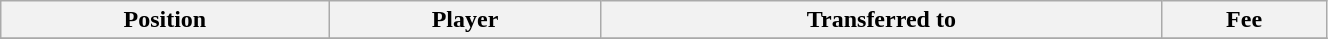<table class="wikitable sortable" style="width:70%; text-align:center; font-size:100%; text-align:left;">
<tr>
<th>Position</th>
<th>Player</th>
<th>Transferred to</th>
<th>Fee</th>
</tr>
<tr>
</tr>
</table>
